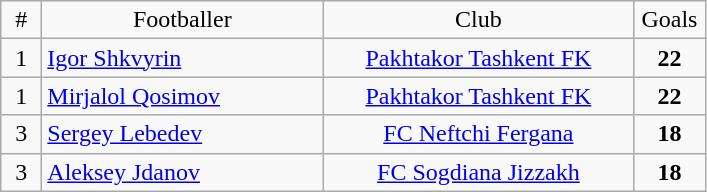<table class="wikitable" style="text-align:center">
<tr>
<td width="20">#</td>
<td width="180">Footballer</td>
<td width="200">Club</td>
<td width="40">Goals</td>
</tr>
<tr>
<td>1</td>
<td align="left"> <a href='#'>Igor Shkvyrin</a></td>
<td><a href='#'>Pakhtakor Tashkent FK</a></td>
<td><strong>22</strong></td>
</tr>
<tr>
<td>1</td>
<td align="left"> <a href='#'>Mirjalol Qosimov</a></td>
<td><a href='#'>Pakhtakor Tashkent FK</a></td>
<td><strong>22</strong></td>
</tr>
<tr>
<td>3</td>
<td align="left"> <a href='#'>Sergey Lebedev</a></td>
<td><a href='#'>FC Neftchi Fergana</a></td>
<td><strong>18</strong></td>
</tr>
<tr>
<td>3</td>
<td align="left"> <a href='#'>Aleksey Jdanov</a></td>
<td><a href='#'>FC Sogdiana Jizzakh</a></td>
<td><strong>18</strong></td>
</tr>
</table>
